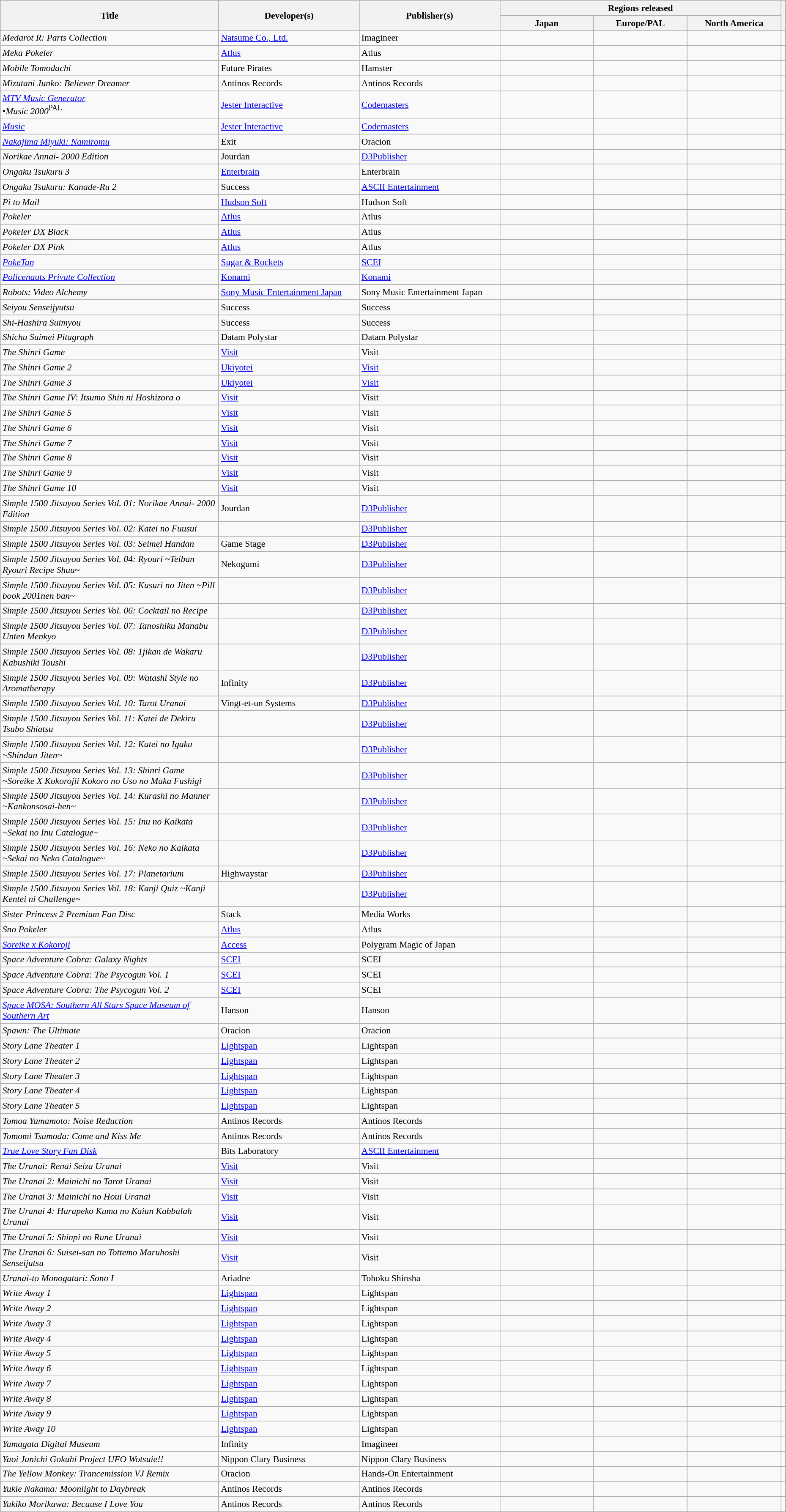<table class="wikitable sortable" style="width:98%;font-size:90%;" id="applist">
<tr>
<th rowspan="2" width=28% data-sort-type="text">Title</th>
<th rowspan="2" width=18%>Developer(s)</th>
<th rowspan="2" width=18%>Publisher(s)</th>
<th colspan="3">Regions released</th>
<th rowspan="2" class="unsortable"></th>
</tr>
<tr>
<th style="width:12%;">Japan</th>
<th style="width:12%;">Europe/PAL</th>
<th style="width:12%;">North America</th>
</tr>
<tr>
<td><em>Medarot R: Parts Collection</em></td>
<td><a href='#'>Natsume Co., Ltd.</a></td>
<td>Imagineer</td>
<td></td>
<td></td>
<td></td>
<td></td>
</tr>
<tr>
<td><em>Meka Pokeler</em></td>
<td><a href='#'>Atlus</a></td>
<td>Atlus</td>
<td></td>
<td></td>
<td></td>
<td></td>
</tr>
<tr>
<td><em>Mobile Tomodachi</em></td>
<td>Future Pirates</td>
<td>Hamster</td>
<td></td>
<td></td>
<td></td>
<td></td>
</tr>
<tr>
<td><em>Mizutani Junko: Believer Dreamer</em></td>
<td>Antinos Records</td>
<td>Antinos Records</td>
<td></td>
<td></td>
<td></td>
<td></td>
</tr>
<tr>
<td><em><a href='#'>MTV Music Generator</a></em><br>•<em>Music 2000</em><sup>PAL</sup></td>
<td><a href='#'>Jester Interactive</a></td>
<td><a href='#'>Codemasters</a></td>
<td></td>
<td><br></td>
<td></td>
<td></td>
</tr>
<tr>
<td><em><a href='#'>Music</a></em></td>
<td><a href='#'>Jester Interactive</a></td>
<td><a href='#'>Codemasters</a></td>
<td></td>
<td></td>
<td></td>
<td></td>
</tr>
<tr>
<td><em><a href='#'>Nakajima Miyuki: Namiromu</a></em></td>
<td>Exit</td>
<td>Oracion</td>
<td></td>
<td></td>
<td></td>
<td></td>
</tr>
<tr>
<td><em>Norikae Annai- 2000 Edition</em></td>
<td>Jourdan</td>
<td><a href='#'>D3Publisher</a></td>
<td></td>
<td></td>
<td></td>
<td></td>
</tr>
<tr>
<td><em>Ongaku Tsukuru 3</em></td>
<td><a href='#'>Enterbrain</a></td>
<td>Enterbrain</td>
<td></td>
<td></td>
<td></td>
<td></td>
</tr>
<tr>
<td><em>Ongaku Tsukuru: Kanade-Ru 2</em></td>
<td>Success</td>
<td><a href='#'>ASCII Entertainment</a></td>
<td></td>
<td></td>
<td></td>
<td></td>
</tr>
<tr>
<td><em>Pi to Mail</em></td>
<td><a href='#'>Hudson Soft</a></td>
<td>Hudson Soft</td>
<td></td>
<td></td>
<td></td>
<td></td>
</tr>
<tr>
<td><em>Pokeler</em></td>
<td><a href='#'>Atlus</a></td>
<td>Atlus</td>
<td></td>
<td></td>
<td></td>
<td></td>
</tr>
<tr>
<td><em>Pokeler DX Black</em></td>
<td><a href='#'>Atlus</a></td>
<td>Atlus</td>
<td></td>
<td></td>
<td></td>
<td></td>
</tr>
<tr>
<td><em>Pokeler DX Pink</em></td>
<td><a href='#'>Atlus</a></td>
<td>Atlus</td>
<td></td>
<td></td>
<td></td>
<td></td>
</tr>
<tr>
<td><em><a href='#'>PokeTan</a></em></td>
<td><a href='#'>Sugar & Rockets</a></td>
<td><a href='#'>SCEI</a></td>
<td></td>
<td></td>
<td></td>
<td></td>
</tr>
<tr>
<td><em><a href='#'>Policenauts Private Collection</a></em></td>
<td><a href='#'>Konami</a></td>
<td><a href='#'>Konami</a></td>
<td></td>
<td></td>
<td></td>
<td></td>
</tr>
<tr>
<td><em>Robots: Video Alchemy</em></td>
<td><a href='#'>Sony Music Entertainment Japan</a></td>
<td>Sony Music Entertainment Japan</td>
<td></td>
<td></td>
<td></td>
<td></td>
</tr>
<tr>
<td><em>Seiyou Senseijyutsu</em></td>
<td>Success</td>
<td>Success</td>
<td></td>
<td></td>
<td></td>
<td></td>
</tr>
<tr>
<td><em>Shi-Hashira Suimyou</em></td>
<td>Success</td>
<td>Success</td>
<td></td>
<td></td>
<td></td>
<td></td>
</tr>
<tr>
<td><em>Shichu Suimei Pitagraph</em></td>
<td>Datam Polystar</td>
<td>Datam Polystar</td>
<td></td>
<td></td>
<td></td>
<td></td>
</tr>
<tr>
<td data-sort-value="shinri game"><em>The Shinri Game</em></td>
<td><a href='#'>Visit</a></td>
<td>Visit</td>
<td></td>
<td></td>
<td></td>
<td></td>
</tr>
<tr>
<td data-sort-value="shinri game 2"><em>The Shinri Game 2</em></td>
<td><a href='#'>Ukiyotei</a></td>
<td><a href='#'>Visit</a></td>
<td></td>
<td></td>
<td></td>
<td></td>
</tr>
<tr>
<td data-sort-value="shinri game 3"><em>The Shinri Game 3</em></td>
<td><a href='#'>Ukiyotei</a></td>
<td><a href='#'>Visit</a></td>
<td></td>
<td></td>
<td></td>
<td></td>
</tr>
<tr>
<td data-sort-value="shinri game 4"><em>The Shinri Game IV: Itsumo Shin ni Hoshizora o</em></td>
<td><a href='#'>Visit</a></td>
<td>Visit</td>
<td></td>
<td></td>
<td></td>
<td></td>
</tr>
<tr>
<td data-sort-value="shinri game 5"><em>The Shinri Game 5</em></td>
<td><a href='#'>Visit</a></td>
<td>Visit</td>
<td></td>
<td></td>
<td></td>
<td></td>
</tr>
<tr>
<td data-sort-value="shinri game 6"><em>The Shinri Game 6</em></td>
<td><a href='#'>Visit</a></td>
<td>Visit</td>
<td></td>
<td></td>
<td></td>
<td></td>
</tr>
<tr>
<td data-sort-value="shinri game 7"><em>The Shinri Game 7</em></td>
<td><a href='#'>Visit</a></td>
<td>Visit</td>
<td></td>
<td></td>
<td></td>
<td></td>
</tr>
<tr>
<td data-sort-value="shinri game 8"><em>The Shinri Game 8</em></td>
<td><a href='#'>Visit</a></td>
<td>Visit</td>
<td></td>
<td></td>
<td></td>
<td></td>
</tr>
<tr>
<td data-sort-value="shinri game 9"><em>The Shinri Game 9</em></td>
<td><a href='#'>Visit</a></td>
<td>Visit</td>
<td></td>
<td></td>
<td></td>
<td></td>
</tr>
<tr>
<td data-sort-value="shinri game 10"><em>The Shinri Game 10</em></td>
<td><a href='#'>Visit</a></td>
<td>Visit</td>
<td></td>
<td></td>
<td></td>
<td></td>
</tr>
<tr>
<td><em>Simple 1500 Jitsuyou Series Vol. 01: Norikae Annai- 2000 Edition</em></td>
<td>Jourdan</td>
<td><a href='#'>D3Publisher</a></td>
<td></td>
<td></td>
<td></td>
<td></td>
</tr>
<tr>
<td><em>Simple 1500 Jitsuyou Series Vol. 02: Katei no Fuusui</em></td>
<td></td>
<td><a href='#'>D3Publisher</a></td>
<td></td>
<td></td>
<td></td>
<td></td>
</tr>
<tr>
<td><em>Simple 1500 Jitsuyou Series Vol. 03: Seimei Handan</em></td>
<td>Game Stage</td>
<td><a href='#'>D3Publisher</a></td>
<td></td>
<td></td>
<td></td>
<td></td>
</tr>
<tr>
<td><em>Simple 1500 Jitsuyou Series Vol. 04: Ryouri ~Teiban Ryouri Recipe Shuu~</em></td>
<td>Nekogumi</td>
<td><a href='#'>D3Publisher</a></td>
<td></td>
<td></td>
<td></td>
<td></td>
</tr>
<tr>
<td><em>Simple 1500 Jitsuyou Series Vol. 05: Kusuri no Jiten ~Pill book 2001nen ban~</em></td>
<td></td>
<td><a href='#'>D3Publisher</a></td>
<td></td>
<td></td>
<td></td>
<td></td>
</tr>
<tr>
<td><em>Simple 1500 Jitsuyou Series Vol. 06: Cocktail no Recipe</em></td>
<td></td>
<td><a href='#'>D3Publisher</a></td>
<td></td>
<td></td>
<td></td>
<td></td>
</tr>
<tr>
<td><em>Simple 1500 Jitsuyou Series Vol. 07: Tanoshiku Manabu Unten Menkyo</em></td>
<td></td>
<td><a href='#'>D3Publisher</a></td>
<td></td>
<td></td>
<td></td>
<td></td>
</tr>
<tr>
<td><em>Simple 1500 Jitsuyou Series Vol. 08: 1jikan de Wakaru Kabushiki Toushi</em></td>
<td></td>
<td><a href='#'>D3Publisher</a></td>
<td></td>
<td></td>
<td></td>
<td></td>
</tr>
<tr>
<td><em>Simple 1500 Jitsuyou Series Vol. 09: Watashi Style no Aromatherapy</em></td>
<td>Infinity</td>
<td><a href='#'>D3Publisher</a></td>
<td></td>
<td></td>
<td></td>
<td></td>
</tr>
<tr>
<td><em>Simple 1500 Jitsuyou Series Vol. 10: Tarot Uranai</em></td>
<td>Vingt-et-un Systems</td>
<td><a href='#'>D3Publisher</a></td>
<td></td>
<td></td>
<td></td>
<td></td>
</tr>
<tr>
<td><em>Simple 1500 Jitsuyou Series Vol. 11: Katei de Dekiru Tsubo Shiatsu</em></td>
<td></td>
<td><a href='#'>D3Publisher</a></td>
<td></td>
<td></td>
<td></td>
<td></td>
</tr>
<tr>
<td><em>Simple 1500 Jitsuyou Series Vol. 12: Katei no Igaku ~Shindan Jiten~</em></td>
<td></td>
<td><a href='#'>D3Publisher</a></td>
<td></td>
<td></td>
<td></td>
<td></td>
</tr>
<tr>
<td><em>Simple 1500 Jitsuyou Series Vol. 13: Shinri Game ~Soreike X Kokorojii Kokoro no Uso no Maka Fushigi</em></td>
<td></td>
<td><a href='#'>D3Publisher</a></td>
<td></td>
<td></td>
<td></td>
<td></td>
</tr>
<tr>
<td><em>Simple 1500 Jitsuyou Series Vol. 14: Kurashi no Manner ~Kankonsōsai-hen~</em></td>
<td></td>
<td><a href='#'>D3Publisher</a></td>
<td></td>
<td></td>
<td></td>
<td></td>
</tr>
<tr>
<td><em>Simple 1500 Jitsuyou Series Vol. 15: Inu no Kaikata ~Sekai no Inu Catalogue~</em></td>
<td></td>
<td><a href='#'>D3Publisher</a></td>
<td></td>
<td></td>
<td></td>
<td></td>
</tr>
<tr>
<td><em>Simple 1500 Jitsuyou Series Vol. 16: Neko no Kaikata ~Sekai no Neko Catalogue~</em></td>
<td></td>
<td><a href='#'>D3Publisher</a></td>
<td></td>
<td></td>
<td></td>
<td></td>
</tr>
<tr>
<td><em>Simple 1500 Jitsuyou Series Vol. 17: Planetarium</em></td>
<td>Highwaystar</td>
<td><a href='#'>D3Publisher</a></td>
<td></td>
<td></td>
<td></td>
<td></td>
</tr>
<tr>
<td><em>Simple 1500 Jitsuyou Series Vol. 18: Kanji Quiz ~Kanji Kentei ni Challenge~</em></td>
<td></td>
<td><a href='#'>D3Publisher</a></td>
<td></td>
<td></td>
<td></td>
<td></td>
</tr>
<tr>
<td><em>Sister Princess 2 Premium Fan Disc</em></td>
<td>Stack</td>
<td>Media Works</td>
<td></td>
<td></td>
<td></td>
<td></td>
</tr>
<tr>
<td><em>Sno Pokeler</em></td>
<td><a href='#'>Atlus</a></td>
<td>Atlus</td>
<td></td>
<td></td>
<td></td>
<td></td>
</tr>
<tr>
<td><em><a href='#'>Soreike x Kokoroji</a></em></td>
<td><a href='#'>Access</a></td>
<td>Polygram Magic of Japan</td>
<td></td>
<td></td>
<td></td>
<td></td>
</tr>
<tr>
<td><em>Space Adventure Cobra: Galaxy Nights</em></td>
<td><a href='#'>SCEI</a></td>
<td>SCEI</td>
<td></td>
<td></td>
<td></td>
<td></td>
</tr>
<tr>
<td><em>Space Adventure Cobra: The Psycogun Vol. 1</em></td>
<td><a href='#'>SCEI</a></td>
<td>SCEI</td>
<td></td>
<td></td>
<td></td>
<td></td>
</tr>
<tr>
<td><em>Space Adventure Cobra: The Psycogun Vol. 2</em></td>
<td><a href='#'>SCEI</a></td>
<td>SCEI</td>
<td></td>
<td></td>
<td></td>
<td></td>
</tr>
<tr>
<td><em><a href='#'>Space MOSA: Southern All Stars Space Museum of Southern Art</a></em></td>
<td>Hanson</td>
<td>Hanson</td>
<td></td>
<td></td>
<td></td>
<td></td>
</tr>
<tr>
<td><em>Spawn: The Ultimate</em></td>
<td>Oracion</td>
<td>Oracion</td>
<td></td>
<td></td>
<td></td>
<td></td>
</tr>
<tr>
<td><em>Story Lane Theater 1</em></td>
<td><a href='#'>Lightspan</a></td>
<td>Lightspan</td>
<td></td>
<td></td>
<td></td>
<td></td>
</tr>
<tr>
<td><em>Story Lane Theater 2</em></td>
<td><a href='#'>Lightspan</a></td>
<td>Lightspan</td>
<td></td>
<td></td>
<td></td>
<td></td>
</tr>
<tr>
<td><em>Story Lane Theater 3</em></td>
<td><a href='#'>Lightspan</a></td>
<td>Lightspan</td>
<td></td>
<td></td>
<td></td>
<td></td>
</tr>
<tr>
<td><em>Story Lane Theater 4</em></td>
<td><a href='#'>Lightspan</a></td>
<td>Lightspan</td>
<td></td>
<td></td>
<td></td>
<td></td>
</tr>
<tr>
<td><em>Story Lane Theater 5</em></td>
<td><a href='#'>Lightspan</a></td>
<td>Lightspan</td>
<td></td>
<td></td>
<td></td>
<td></td>
</tr>
<tr>
<td><em>Tomoa Yamamoto: Noise Reduction</em></td>
<td>Antinos Records</td>
<td>Antinos Records</td>
<td></td>
<td></td>
<td></td>
<td></td>
</tr>
<tr>
<td><em>Tomomi Tsumoda: Come and Kiss Me</em></td>
<td>Antinos Records</td>
<td>Antinos Records</td>
<td></td>
<td></td>
<td></td>
<td></td>
</tr>
<tr>
<td><em><a href='#'>True Love Story Fan Disk</a></em></td>
<td>Bits Laboratory</td>
<td><a href='#'>ASCII Entertainment</a></td>
<td></td>
<td></td>
<td></td>
<td></td>
</tr>
<tr>
<td data-sort-value="uranai"><em>The Uranai: Renai Seiza Uranai</em></td>
<td><a href='#'>Visit</a></td>
<td>Visit</td>
<td></td>
<td></td>
<td></td>
<td></td>
</tr>
<tr>
<td data-sort-value="uranai 2"><em>The Uranai 2: Mainichi no Tarot Uranai</em></td>
<td><a href='#'>Visit</a></td>
<td>Visit</td>
<td></td>
<td></td>
<td></td>
<td></td>
</tr>
<tr>
<td data-sort-value="uranai 3"><em>The Uranai 3: Mainichi no Houi Uranai</em></td>
<td><a href='#'>Visit</a></td>
<td>Visit</td>
<td></td>
<td></td>
<td></td>
<td></td>
</tr>
<tr>
<td data-sort-value="uranai 4"><em>The Uranai 4: Harapeko Kuma no Kaiun Kabbalah Uranai</em></td>
<td><a href='#'>Visit</a></td>
<td>Visit</td>
<td></td>
<td></td>
<td></td>
<td></td>
</tr>
<tr>
<td data-sort-value="uranai 5"><em>The Uranai 5: Shinpi no Rune Uranai</em></td>
<td><a href='#'>Visit</a></td>
<td>Visit</td>
<td></td>
<td></td>
<td></td>
<td></td>
</tr>
<tr>
<td data-sort-value="uranai 6"><em>The Uranai 6: Suisei-san no Tottemo Maruhoshi Senseijutsu</em></td>
<td><a href='#'>Visit</a></td>
<td>Visit</td>
<td></td>
<td></td>
<td></td>
<td></td>
</tr>
<tr>
<td><em>Uranai-to Monogatari: Sono I</em></td>
<td>Ariadne</td>
<td>Tohoku Shinsha</td>
<td></td>
<td></td>
<td></td>
<td></td>
</tr>
<tr>
<td><em>Write Away 1</em></td>
<td><a href='#'>Lightspan</a></td>
<td>Lightspan</td>
<td></td>
<td></td>
<td></td>
<td></td>
</tr>
<tr>
<td><em>Write Away 2</em></td>
<td><a href='#'>Lightspan</a></td>
<td>Lightspan</td>
<td></td>
<td></td>
<td></td>
<td></td>
</tr>
<tr>
<td><em>Write Away 3</em></td>
<td><a href='#'>Lightspan</a></td>
<td>Lightspan</td>
<td></td>
<td></td>
<td></td>
<td></td>
</tr>
<tr>
<td><em>Write Away 4</em></td>
<td><a href='#'>Lightspan</a></td>
<td>Lightspan</td>
<td></td>
<td></td>
<td></td>
<td></td>
</tr>
<tr>
<td><em>Write Away 5</em></td>
<td><a href='#'>Lightspan</a></td>
<td>Lightspan</td>
<td></td>
<td></td>
<td></td>
<td></td>
</tr>
<tr>
<td><em>Write Away 6</em></td>
<td><a href='#'>Lightspan</a></td>
<td>Lightspan</td>
<td></td>
<td></td>
<td></td>
<td></td>
</tr>
<tr>
<td><em>Write Away 7</em></td>
<td><a href='#'>Lightspan</a></td>
<td>Lightspan</td>
<td></td>
<td></td>
<td></td>
<td></td>
</tr>
<tr>
<td><em>Write Away 8</em></td>
<td><a href='#'>Lightspan</a></td>
<td>Lightspan</td>
<td></td>
<td></td>
<td></td>
<td></td>
</tr>
<tr>
<td><em>Write Away 9</em></td>
<td><a href='#'>Lightspan</a></td>
<td>Lightspan</td>
<td></td>
<td></td>
<td></td>
<td></td>
</tr>
<tr>
<td><em>Write Away 10</em></td>
<td><a href='#'>Lightspan</a></td>
<td>Lightspan</td>
<td></td>
<td></td>
<td></td>
<td></td>
</tr>
<tr>
<td><em>Yamagata Digital Museum</em></td>
<td>Infinity</td>
<td>Imagineer</td>
<td></td>
<td></td>
<td></td>
<td></td>
</tr>
<tr>
<td><em>Yaoi Junichi Gokuhi Project UFO Wotsuie!!</em></td>
<td>Nippon Clary Business</td>
<td>Nippon Clary Business</td>
<td></td>
<td></td>
<td></td>
<td></td>
</tr>
<tr>
<td data-sort-value="yellow monkey"><em>The Yellow Monkey: Trancemission VJ Remix</em></td>
<td>Oracion</td>
<td>Hands-On Entertainment</td>
<td></td>
<td></td>
<td></td>
<td></td>
</tr>
<tr>
<td><em>Yukie Nakama: Moonlight to Daybreak</em></td>
<td>Antinos Records</td>
<td>Antinos Records</td>
<td></td>
<td></td>
<td></td>
<td></td>
</tr>
<tr>
<td><em>Yukiko Morikawa: Because I Love You</em></td>
<td>Antinos Records</td>
<td>Antinos Records</td>
<td></td>
<td></td>
<td></td>
<td></td>
</tr>
</table>
